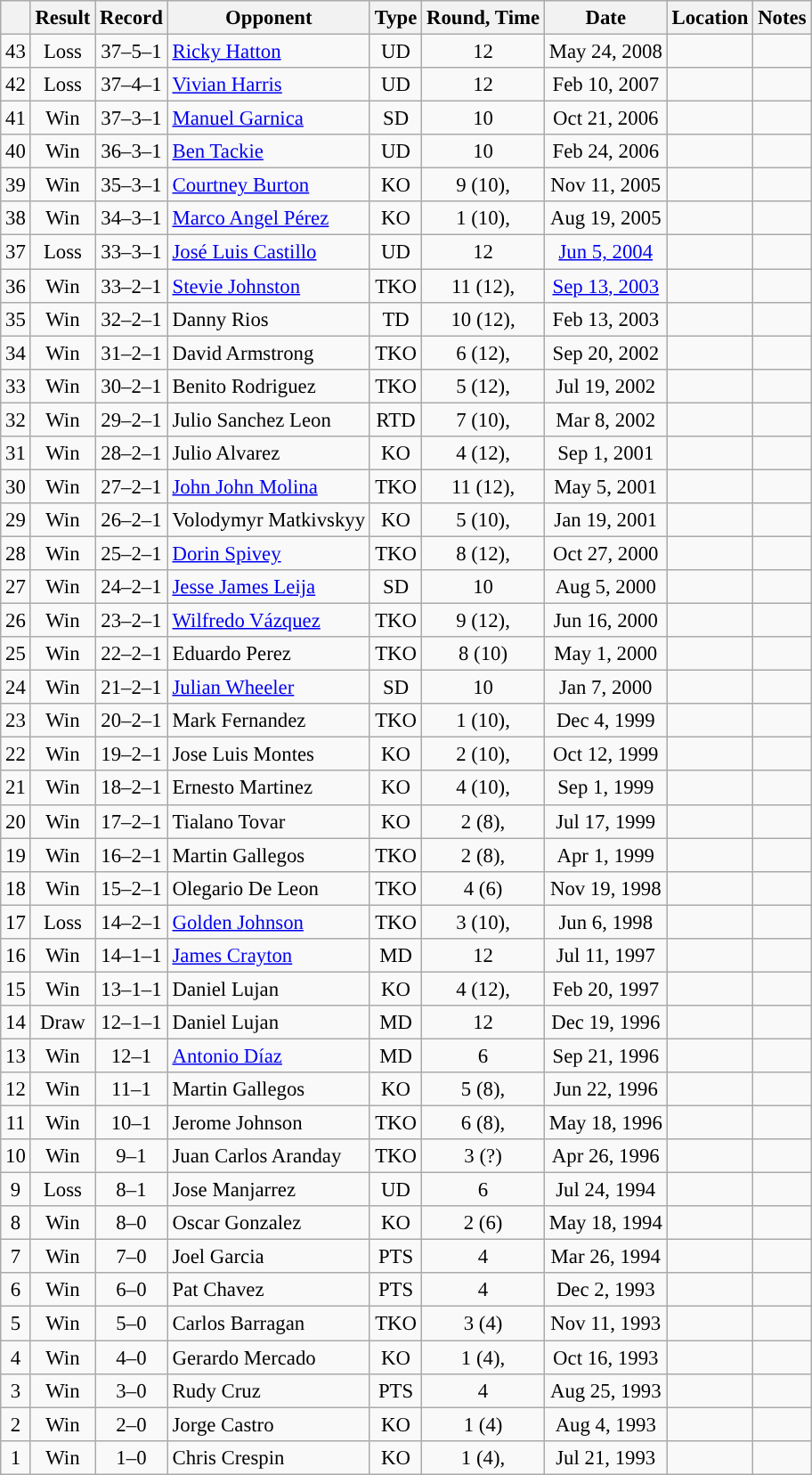<table class="wikitable" style="text-align:center; font-size:95%">
<tr>
<th></th>
<th>Result</th>
<th>Record</th>
<th>Opponent</th>
<th>Type</th>
<th>Round, Time</th>
<th>Date</th>
<th>Location</th>
<th>Notes</th>
</tr>
<tr>
<td>43</td>
<td>Loss</td>
<td>37–5–1</td>
<td style="text-align:left;"><a href='#'>Ricky Hatton</a></td>
<td>UD</td>
<td>12</td>
<td>May 24, 2008</td>
<td style="text-align:left;"></td>
<td style="text-align:left;"></td>
</tr>
<tr>
<td>42</td>
<td>Loss</td>
<td>37–4–1</td>
<td style="text-align:left;"><a href='#'>Vivian Harris</a></td>
<td>UD</td>
<td>12</td>
<td>Feb 10, 2007</td>
<td style="text-align:left;"></td>
<td style="text-align:left;"></td>
</tr>
<tr>
<td>41</td>
<td>Win</td>
<td>37–3–1</td>
<td style="text-align:left;"><a href='#'>Manuel Garnica</a></td>
<td>SD</td>
<td>10</td>
<td>Oct 21, 2006</td>
<td style="text-align:left;"></td>
<td></td>
</tr>
<tr>
<td>40</td>
<td>Win</td>
<td>36–3–1</td>
<td style="text-align:left;"><a href='#'>Ben Tackie</a></td>
<td>UD</td>
<td>10</td>
<td>Feb 24, 2006</td>
<td style="text-align:left;"></td>
<td></td>
</tr>
<tr>
<td>39</td>
<td>Win</td>
<td>35–3–1</td>
<td style="text-align:left;"><a href='#'>Courtney Burton</a></td>
<td>KO</td>
<td>9 (10), </td>
<td>Nov 11, 2005</td>
<td style="text-align:left;"></td>
<td></td>
</tr>
<tr>
<td>38</td>
<td>Win</td>
<td>34–3–1</td>
<td style="text-align:left;"><a href='#'>Marco Angel Pérez</a></td>
<td>KO</td>
<td>1 (10), </td>
<td>Aug 19, 2005</td>
<td style="text-align:left;"></td>
<td></td>
</tr>
<tr>
<td>37</td>
<td>Loss</td>
<td>33–3–1</td>
<td style="text-align:left;"><a href='#'>José Luis Castillo</a></td>
<td>UD</td>
<td>12</td>
<td><a href='#'>Jun 5, 2004</a></td>
<td style="text-align:left;"></td>
<td style="text-align:left;"></td>
</tr>
<tr>
<td>36</td>
<td>Win</td>
<td>33–2–1</td>
<td style="text-align:left;"><a href='#'>Stevie Johnston</a></td>
<td>TKO</td>
<td>11 (12), </td>
<td><a href='#'>Sep 13, 2003</a></td>
<td style="text-align:left;"></td>
<td style="text-align:left;"></td>
</tr>
<tr>
<td>35</td>
<td>Win</td>
<td>32–2–1</td>
<td style="text-align:left;">Danny Rios</td>
<td>TD</td>
<td>10 (12), </td>
<td>Feb 13, 2003</td>
<td style="text-align:left;"></td>
<td style="text-align:left;"></td>
</tr>
<tr>
<td>34</td>
<td>Win</td>
<td>31–2–1</td>
<td style="text-align:left;">David Armstrong</td>
<td>TKO</td>
<td>6 (12), </td>
<td>Sep 20, 2002</td>
<td style="text-align:left;"></td>
<td style="text-align:left;"></td>
</tr>
<tr>
<td>33</td>
<td>Win</td>
<td>30–2–1</td>
<td style="text-align:left;">Benito Rodriguez</td>
<td>TKO</td>
<td>5 (12), </td>
<td>Jul 19, 2002</td>
<td style="text-align:left;"></td>
<td style="text-align:left;"></td>
</tr>
<tr>
<td>32</td>
<td>Win</td>
<td>29–2–1</td>
<td style="text-align:left;">Julio Sanchez Leon</td>
<td>RTD</td>
<td>7 (10), </td>
<td>Mar 8, 2002</td>
<td style="text-align:left;"></td>
<td></td>
</tr>
<tr>
<td>31</td>
<td>Win</td>
<td>28–2–1</td>
<td style="text-align:left;">Julio Alvarez</td>
<td>KO</td>
<td>4 (12), </td>
<td>Sep 1, 2001</td>
<td style="text-align:left;"></td>
<td style="text-align:left;"></td>
</tr>
<tr>
<td>30</td>
<td>Win</td>
<td>27–2–1</td>
<td style="text-align:left;"><a href='#'>John John Molina</a></td>
<td>TKO</td>
<td>11 (12), </td>
<td>May 5, 2001</td>
<td style="text-align:left;"></td>
<td style="text-align:left;"></td>
</tr>
<tr>
<td>29</td>
<td>Win</td>
<td>26–2–1</td>
<td style="text-align:left;">Volodymyr Matkivskyy</td>
<td>KO</td>
<td>5 (10), </td>
<td>Jan 19, 2001</td>
<td style="text-align:left;"></td>
<td></td>
</tr>
<tr>
<td>28</td>
<td>Win</td>
<td>25–2–1</td>
<td style="text-align:left;"><a href='#'>Dorin Spivey</a></td>
<td>TKO</td>
<td>8 (12), </td>
<td>Oct 27, 2000</td>
<td style="text-align:left;"></td>
<td style="text-align:left;"></td>
</tr>
<tr>
<td>27</td>
<td>Win</td>
<td>24–2–1</td>
<td style="text-align:left;"><a href='#'>Jesse James Leija</a></td>
<td>SD</td>
<td>10</td>
<td>Aug 5, 2000</td>
<td style="text-align:left;"></td>
<td></td>
</tr>
<tr>
<td>26</td>
<td>Win</td>
<td>23–2–1</td>
<td style="text-align:left;"><a href='#'>Wilfredo Vázquez</a></td>
<td>TKO</td>
<td>9 (12), </td>
<td>Jun 16, 2000</td>
<td style="text-align:left;"></td>
<td style="text-align:left;"></td>
</tr>
<tr>
<td>25</td>
<td>Win</td>
<td>22–2–1</td>
<td style="text-align:left;">Eduardo Perez</td>
<td>TKO</td>
<td>8 (10)</td>
<td>May 1, 2000</td>
<td style="text-align:left;"></td>
<td></td>
</tr>
<tr>
<td>24</td>
<td>Win</td>
<td>21–2–1</td>
<td style="text-align:left;"><a href='#'>Julian Wheeler</a></td>
<td>SD</td>
<td>10</td>
<td>Jan 7, 2000</td>
<td style="text-align:left;"></td>
<td></td>
</tr>
<tr>
<td>23</td>
<td>Win</td>
<td>20–2–1</td>
<td style="text-align:left;">Mark Fernandez</td>
<td>TKO</td>
<td>1 (10), </td>
<td>Dec 4, 1999</td>
<td style="text-align:left;"></td>
<td></td>
</tr>
<tr>
<td>22</td>
<td>Win</td>
<td>19–2–1</td>
<td style="text-align:left;">Jose Luis Montes</td>
<td>KO</td>
<td>2 (10), </td>
<td>Oct 12, 1999</td>
<td style="text-align:left;"></td>
<td></td>
</tr>
<tr>
<td>21</td>
<td>Win</td>
<td>18–2–1</td>
<td style="text-align:left;">Ernesto Martinez</td>
<td>KO</td>
<td>4 (10), </td>
<td>Sep 1, 1999</td>
<td style="text-align:left;"></td>
<td></td>
</tr>
<tr>
<td>20</td>
<td>Win</td>
<td>17–2–1</td>
<td style="text-align:left;">Tialano Tovar</td>
<td>KO</td>
<td>2 (8), </td>
<td>Jul 17, 1999</td>
<td style="text-align:left;"></td>
<td></td>
</tr>
<tr>
<td>19</td>
<td>Win</td>
<td>16–2–1</td>
<td style="text-align:left;">Martin Gallegos</td>
<td>TKO</td>
<td>2 (8), </td>
<td>Apr 1, 1999</td>
<td style="text-align:left;"></td>
<td></td>
</tr>
<tr>
<td>18</td>
<td>Win</td>
<td>15–2–1</td>
<td style="text-align:left;">Olegario De Leon</td>
<td>TKO</td>
<td>4 (6)</td>
<td>Nov 19, 1998</td>
<td style="text-align:left;"></td>
<td></td>
</tr>
<tr>
<td>17</td>
<td>Loss</td>
<td>14–2–1</td>
<td style="text-align:left;"><a href='#'>Golden Johnson</a></td>
<td>TKO</td>
<td>3 (10), </td>
<td>Jun 6, 1998</td>
<td style="text-align:left;"></td>
<td></td>
</tr>
<tr>
<td>16</td>
<td>Win</td>
<td>14–1–1</td>
<td style="text-align:left;"><a href='#'>James Crayton</a></td>
<td>MD</td>
<td>12</td>
<td>Jul 11, 1997</td>
<td style="text-align:left;"></td>
<td style="text-align:left;'"></td>
</tr>
<tr>
<td>15</td>
<td>Win</td>
<td>13–1–1</td>
<td style="text-align:left;">Daniel Lujan</td>
<td>KO</td>
<td>4 (12), </td>
<td>Feb 20, 1997</td>
<td style="text-align:left;"></td>
<td style="text-align:left;"></td>
</tr>
<tr>
<td>14</td>
<td>Draw</td>
<td>12–1–1</td>
<td style="text-align:left;">Daniel Lujan</td>
<td>MD</td>
<td>12</td>
<td>Dec 19, 1996</td>
<td style="text-align:left;"></td>
<td style="text-align:left;"></td>
</tr>
<tr>
<td>13</td>
<td>Win</td>
<td>12–1</td>
<td style="text-align:left;"><a href='#'>Antonio Díaz</a></td>
<td>MD</td>
<td>6</td>
<td>Sep 21, 1996</td>
<td style="text-align:left;"></td>
<td></td>
</tr>
<tr>
<td>12</td>
<td>Win</td>
<td>11–1</td>
<td style="text-align:left;">Martin Gallegos</td>
<td>KO</td>
<td>5 (8), </td>
<td>Jun 22, 1996</td>
<td style="text-align:left;"></td>
<td></td>
</tr>
<tr>
<td>11</td>
<td>Win</td>
<td>10–1</td>
<td style="text-align:left;">Jerome Johnson</td>
<td>TKO</td>
<td>6 (8), </td>
<td>May 18, 1996</td>
<td style="text-align:left;"></td>
<td></td>
</tr>
<tr>
<td>10</td>
<td>Win</td>
<td>9–1</td>
<td style="text-align:left;">Juan Carlos Aranday</td>
<td>TKO</td>
<td>3 (?)</td>
<td>Apr 26, 1996</td>
<td style="text-align:left;"></td>
<td></td>
</tr>
<tr>
<td>9</td>
<td>Loss</td>
<td>8–1</td>
<td style="text-align:left;">Jose Manjarrez</td>
<td>UD</td>
<td>6</td>
<td>Jul 24, 1994</td>
<td style="text-align:left;"></td>
<td></td>
</tr>
<tr>
<td>8</td>
<td>Win</td>
<td>8–0</td>
<td style="text-align:left;">Oscar Gonzalez</td>
<td>KO</td>
<td>2 (6)</td>
<td>May 18, 1994</td>
<td style="text-align:left;"></td>
<td></td>
</tr>
<tr>
<td>7</td>
<td>Win</td>
<td>7–0</td>
<td style="text-align:left;">Joel Garcia</td>
<td>PTS</td>
<td>4</td>
<td>Mar 26, 1994</td>
<td style="text-align:left;"></td>
<td></td>
</tr>
<tr>
<td>6</td>
<td>Win</td>
<td>6–0</td>
<td style="text-align:left;">Pat Chavez</td>
<td>PTS</td>
<td>4</td>
<td>Dec 2, 1993</td>
<td style="text-align:left;"></td>
<td></td>
</tr>
<tr>
<td>5</td>
<td>Win</td>
<td>5–0</td>
<td style="text-align:left;">Carlos Barragan</td>
<td>TKO</td>
<td>3 (4)</td>
<td>Nov 11, 1993</td>
<td style="text-align:left;"></td>
<td></td>
</tr>
<tr>
<td>4</td>
<td>Win</td>
<td>4–0</td>
<td style="text-align:left;">Gerardo Mercado</td>
<td>KO</td>
<td>1 (4), </td>
<td>Oct 16, 1993</td>
<td style="text-align:left;"></td>
<td></td>
</tr>
<tr>
<td>3</td>
<td>Win</td>
<td>3–0</td>
<td style="text-align:left;">Rudy Cruz</td>
<td>PTS</td>
<td>4</td>
<td>Aug 25, 1993</td>
<td style="text-align:left;"></td>
<td></td>
</tr>
<tr>
<td>2</td>
<td>Win</td>
<td>2–0</td>
<td style="text-align:left;">Jorge Castro</td>
<td>KO</td>
<td>1 (4)</td>
<td>Aug 4, 1993</td>
<td style="text-align:left;"></td>
<td></td>
</tr>
<tr>
<td>1</td>
<td>Win</td>
<td>1–0</td>
<td style="text-align:left;">Chris Crespin</td>
<td>KO</td>
<td>1 (4), </td>
<td>Jul 21, 1993</td>
<td style="text-align:left;"></td>
<td></td>
</tr>
</table>
